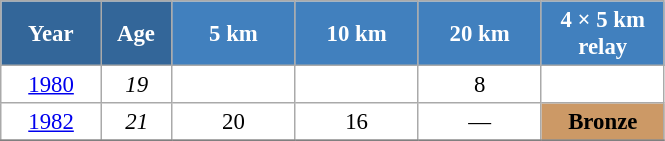<table class="wikitable" style="font-size:95%; text-align:center; border:grey solid 1px; border-collapse:collapse; background:#ffffff;">
<tr>
<th style="background-color:#369; color:white; width:60px;"> Year </th>
<th style="background-color:#369; color:white; width:40px;"> Age </th>
<th style="background-color:#4180be; color:white; width:75px;"> 5 km </th>
<th style="background-color:#4180be; color:white; width:75px;"> 10 km </th>
<th style="background-color:#4180be; color:white; width:75px;"> 20 km </th>
<th style="background-color:#4180be; color:white; width:75px;"> 4 × 5 km <br> relay </th>
</tr>
<tr>
<td><a href='#'>1980</a></td>
<td><em>19</em></td>
<td></td>
<td></td>
<td>8</td>
<td></td>
</tr>
<tr>
<td><a href='#'>1982</a></td>
<td><em>21</em></td>
<td>20</td>
<td>16</td>
<td>—</td>
<td bgcolor="cc9966"><strong>Bronze</strong></td>
</tr>
<tr>
</tr>
</table>
